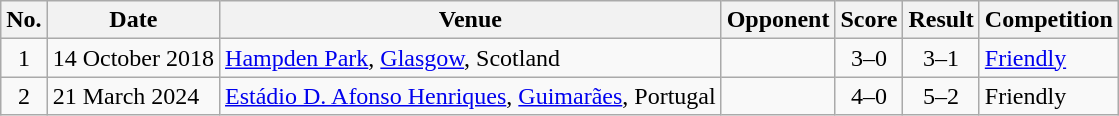<table class="wikitable sortable">
<tr>
<th scope="col">No.</th>
<th scope="col">Date</th>
<th scope="col">Venue</th>
<th scope="col">Opponent</th>
<th scope="col">Score</th>
<th scope="col">Result</th>
<th scope="col">Competition</th>
</tr>
<tr>
<td align="center">1</td>
<td>14 October 2018</td>
<td><a href='#'>Hampden Park</a>, <a href='#'>Glasgow</a>, Scotland</td>
<td></td>
<td align="center">3–0</td>
<td align="center">3–1</td>
<td><a href='#'>Friendly</a></td>
</tr>
<tr>
<td align="center">2</td>
<td>21 March 2024</td>
<td><a href='#'>Estádio D. Afonso Henriques</a>, <a href='#'>Guimarães</a>, Portugal</td>
<td></td>
<td align="center">4–0</td>
<td align="center">5–2</td>
<td>Friendly</td>
</tr>
</table>
